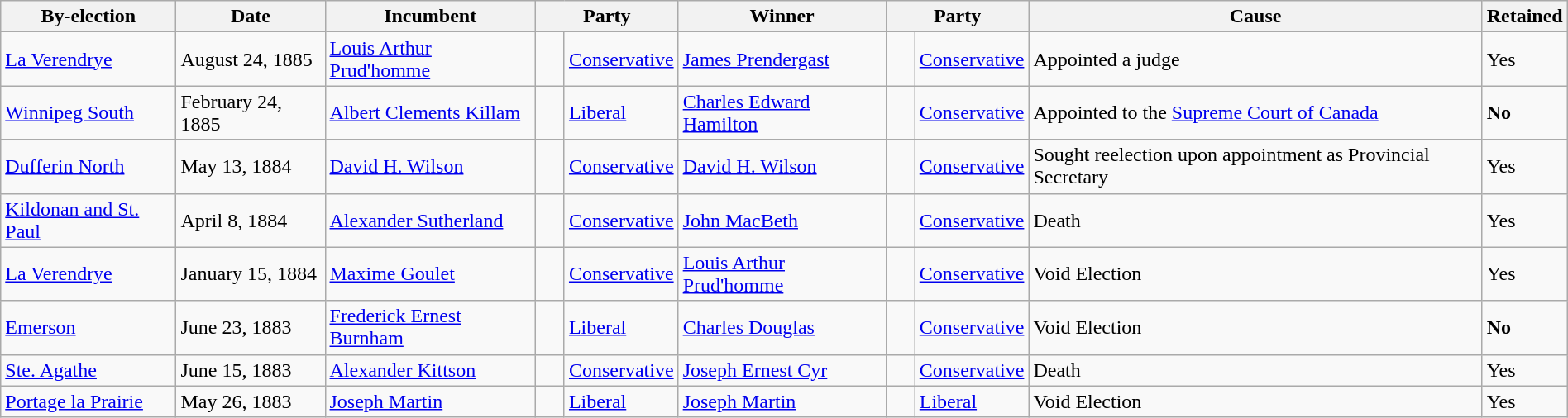<table class=wikitable style="width:100%">
<tr>
<th>By-election</th>
<th>Date</th>
<th>Incumbent</th>
<th colspan="2">Party</th>
<th>Winner</th>
<th colspan="2">Party</th>
<th>Cause</th>
<th>Retained</th>
</tr>
<tr>
<td><a href='#'>La Verendrye</a></td>
<td>August 24, 1885</td>
<td><a href='#'>Louis Arthur Prud'homme</a></td>
<td>    </td>
<td><a href='#'>Conservative</a></td>
<td><a href='#'>James Prendergast</a></td>
<td>    </td>
<td><a href='#'>Conservative</a></td>
<td>Appointed a judge</td>
<td>Yes</td>
</tr>
<tr>
<td><a href='#'>Winnipeg South</a></td>
<td>February 24, 1885</td>
<td><a href='#'>Albert Clements Killam</a></td>
<td>    </td>
<td><a href='#'>Liberal</a></td>
<td><a href='#'>Charles Edward Hamilton</a></td>
<td>    </td>
<td><a href='#'>Conservative</a></td>
<td>Appointed to the <a href='#'>Supreme Court of Canada</a></td>
<td><strong>No</strong></td>
</tr>
<tr>
<td><a href='#'>Dufferin North</a></td>
<td>May 13, 1884</td>
<td><a href='#'>David H. Wilson</a></td>
<td>    </td>
<td><a href='#'>Conservative</a></td>
<td><a href='#'>David H. Wilson</a></td>
<td>    </td>
<td><a href='#'>Conservative</a></td>
<td>Sought reelection upon appointment as Provincial Secretary</td>
<td>Yes</td>
</tr>
<tr>
<td><a href='#'>Kildonan and St. Paul</a></td>
<td>April 8, 1884</td>
<td><a href='#'>Alexander Sutherland</a></td>
<td>    </td>
<td><a href='#'>Conservative</a></td>
<td><a href='#'>John MacBeth</a></td>
<td>    </td>
<td><a href='#'>Conservative</a></td>
<td>Death</td>
<td>Yes</td>
</tr>
<tr>
<td><a href='#'>La Verendrye</a></td>
<td>January 15, 1884</td>
<td><a href='#'>Maxime Goulet</a></td>
<td>    </td>
<td><a href='#'>Conservative</a></td>
<td><a href='#'>Louis Arthur Prud'homme</a></td>
<td>    </td>
<td><a href='#'>Conservative</a></td>
<td>Void Election</td>
<td>Yes</td>
</tr>
<tr>
<td><a href='#'>Emerson</a></td>
<td>June 23, 1883</td>
<td><a href='#'>Frederick Ernest Burnham</a></td>
<td>    </td>
<td><a href='#'>Liberal</a></td>
<td><a href='#'>Charles Douglas</a></td>
<td>    </td>
<td><a href='#'>Conservative</a></td>
<td>Void Election</td>
<td><strong>No</strong></td>
</tr>
<tr>
<td><a href='#'>Ste. Agathe</a></td>
<td>June 15, 1883</td>
<td><a href='#'>Alexander Kittson</a></td>
<td>    </td>
<td><a href='#'>Conservative</a></td>
<td><a href='#'>Joseph Ernest Cyr</a></td>
<td>    </td>
<td><a href='#'>Conservative</a></td>
<td>Death</td>
<td>Yes</td>
</tr>
<tr>
<td><a href='#'>Portage la Prairie</a></td>
<td>May 26, 1883</td>
<td><a href='#'>Joseph Martin</a></td>
<td>    </td>
<td><a href='#'>Liberal</a></td>
<td><a href='#'>Joseph Martin</a></td>
<td>    </td>
<td><a href='#'>Liberal</a></td>
<td>Void Election</td>
<td>Yes</td>
</tr>
</table>
